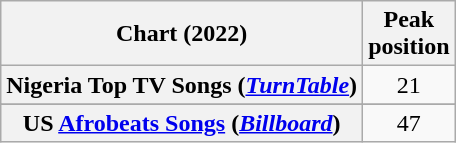<table class="wikitable plainrowheaders sortable" style="text-align:center;">
<tr>
<th scope="col">Chart (2022)</th>
<th scope="col">Peak<br>position</th>
</tr>
<tr>
<th scope="row">Nigeria Top TV Songs (<a href='#'><em>TurnTable</em></a>)</th>
<td>21</td>
</tr>
<tr>
</tr>
<tr>
<th scope="row">US <a href='#'>Afrobeats Songs</a> (<em><a href='#'>Billboard</a></em>)</th>
<td>47</td>
</tr>
</table>
